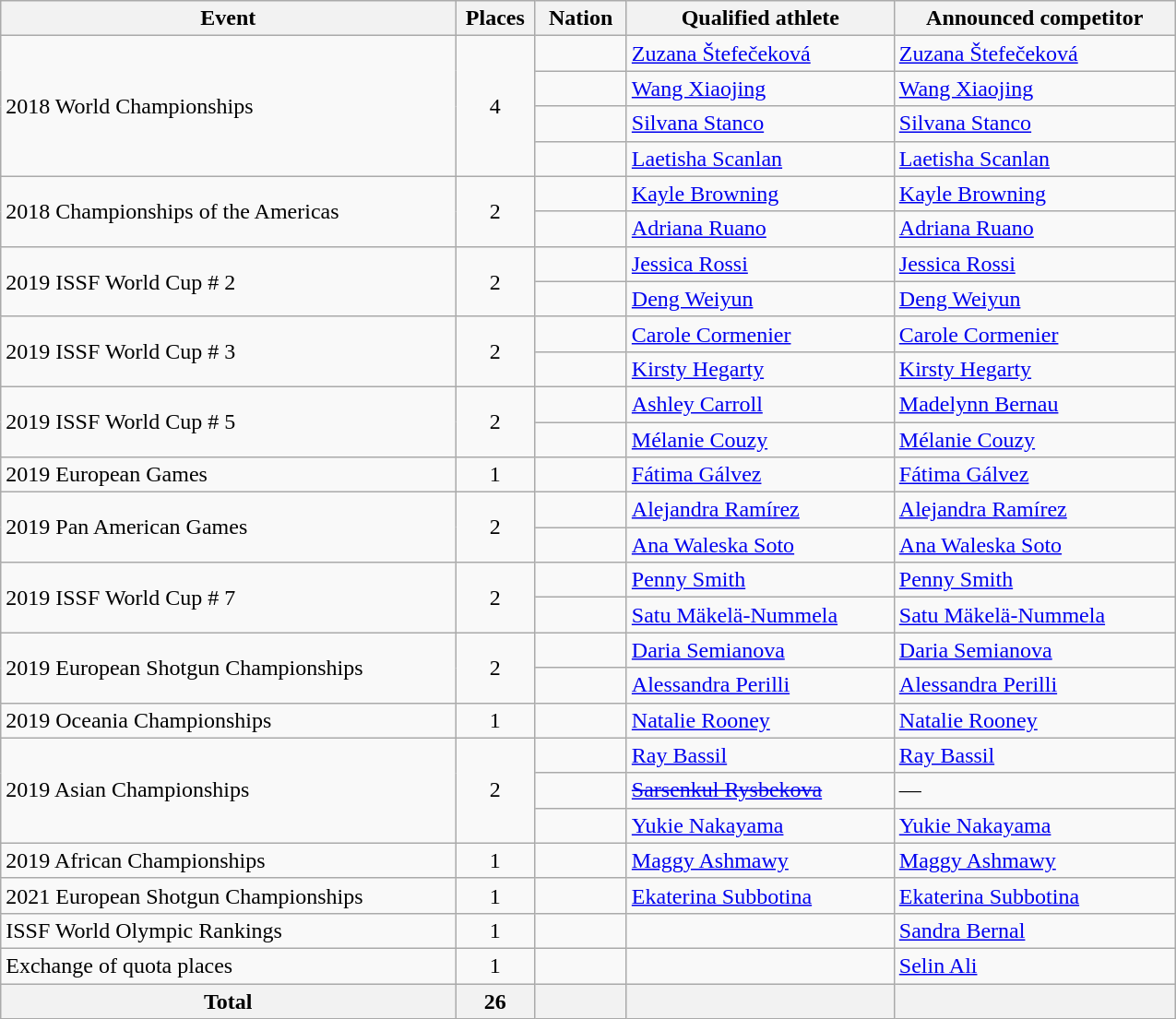<table class=wikitable style="text-align:left" width=850>
<tr>
<th>Event</th>
<th width=50>Places</th>
<th>Nation</th>
<th>Qualified athlete</th>
<th>Announced competitor</th>
</tr>
<tr>
<td rowspan="4">2018 World Championships</td>
<td rowspan=4 align=center>4</td>
<td></td>
<td><a href='#'>Zuzana Štefečeková</a></td>
<td><a href='#'>Zuzana Štefečeková</a></td>
</tr>
<tr>
<td></td>
<td><a href='#'>Wang Xiaojing</a></td>
<td><a href='#'>Wang Xiaojing</a></td>
</tr>
<tr>
<td></td>
<td><a href='#'>Silvana Stanco</a></td>
<td><a href='#'>Silvana Stanco</a></td>
</tr>
<tr>
<td></td>
<td><a href='#'>Laetisha Scanlan</a></td>
<td><a href='#'>Laetisha Scanlan</a></td>
</tr>
<tr>
<td rowspan=2>2018 Championships of the Americas</td>
<td rowspan=2 align=center>2</td>
<td></td>
<td><a href='#'>Kayle Browning</a></td>
<td><a href='#'>Kayle Browning</a></td>
</tr>
<tr>
<td></td>
<td><a href='#'>Adriana Ruano</a></td>
<td><a href='#'>Adriana Ruano</a></td>
</tr>
<tr>
<td rowspan="2">2019 ISSF World Cup # 2</td>
<td rowspan=2 align=center>2</td>
<td></td>
<td><a href='#'>Jessica Rossi</a></td>
<td><a href='#'>Jessica Rossi</a></td>
</tr>
<tr>
<td></td>
<td><a href='#'>Deng Weiyun</a></td>
<td><a href='#'>Deng Weiyun</a></td>
</tr>
<tr>
<td rowspan="2">2019 ISSF World Cup # 3</td>
<td rowspan=2 align=center>2</td>
<td></td>
<td><a href='#'>Carole Cormenier</a></td>
<td><a href='#'>Carole Cormenier</a></td>
</tr>
<tr>
<td></td>
<td><a href='#'>Kirsty Hegarty</a></td>
<td><a href='#'>Kirsty Hegarty</a></td>
</tr>
<tr>
<td rowspan="2">2019 ISSF World Cup # 5</td>
<td rowspan=2 align=center>2</td>
<td></td>
<td><a href='#'>Ashley Carroll</a></td>
<td><a href='#'>Madelynn Bernau</a></td>
</tr>
<tr>
<td></td>
<td><a href='#'>Mélanie Couzy</a></td>
<td><a href='#'>Mélanie Couzy</a></td>
</tr>
<tr>
<td>2019 European Games</td>
<td align=center>1</td>
<td></td>
<td><a href='#'>Fátima Gálvez</a></td>
<td><a href='#'>Fátima Gálvez</a></td>
</tr>
<tr>
<td rowspan="2">2019 Pan American Games</td>
<td rowspan=2 align=center>2</td>
<td></td>
<td><a href='#'>Alejandra Ramírez</a></td>
<td><a href='#'>Alejandra Ramírez</a></td>
</tr>
<tr>
<td></td>
<td><a href='#'>Ana Waleska Soto</a></td>
<td><a href='#'>Ana Waleska Soto</a></td>
</tr>
<tr>
<td rowspan="2">2019 ISSF World Cup # 7</td>
<td rowspan=2 align=center>2</td>
<td></td>
<td><a href='#'>Penny Smith</a></td>
<td><a href='#'>Penny Smith</a></td>
</tr>
<tr>
<td></td>
<td><a href='#'>Satu Mäkelä-Nummela</a></td>
<td><a href='#'>Satu Mäkelä-Nummela</a></td>
</tr>
<tr>
<td rowspan="2">2019 European Shotgun Championships</td>
<td rowspan=2 align=center>2</td>
<td></td>
<td><a href='#'>Daria Semianova</a></td>
<td><a href='#'>Daria Semianova</a></td>
</tr>
<tr>
<td></td>
<td><a href='#'>Alessandra Perilli</a></td>
<td><a href='#'>Alessandra Perilli</a></td>
</tr>
<tr>
<td>2019 Oceania Championships</td>
<td align=center>1</td>
<td></td>
<td><a href='#'>Natalie Rooney</a></td>
<td><a href='#'>Natalie Rooney</a></td>
</tr>
<tr>
<td rowspan=3>2019 Asian Championships</td>
<td rowspan=3 align=center>2</td>
<td></td>
<td><a href='#'>Ray Bassil</a></td>
<td><a href='#'>Ray Bassil</a></td>
</tr>
<tr>
<td><s></s></td>
<td><a href='#'><s>Sarsenkul Rysbekova</s></a></td>
<td>—</td>
</tr>
<tr>
<td></td>
<td><a href='#'>Yukie Nakayama</a></td>
<td><a href='#'>Yukie Nakayama</a></td>
</tr>
<tr>
<td>2019 African Championships</td>
<td align=center>1</td>
<td></td>
<td><a href='#'>Maggy Ashmawy</a></td>
<td><a href='#'>Maggy Ashmawy</a></td>
</tr>
<tr>
<td>2021 European Shotgun Championships</td>
<td align=center>1</td>
<td></td>
<td><a href='#'>Ekaterina Subbotina</a></td>
<td><a href='#'>Ekaterina Subbotina</a></td>
</tr>
<tr>
<td>ISSF World Olympic Rankings</td>
<td align=center>1</td>
<td></td>
<td></td>
<td><a href='#'>Sandra Bernal</a></td>
</tr>
<tr>
<td>Exchange of quota places </td>
<td align=center>1</td>
<td></td>
<td></td>
<td><a href='#'>Selin Ali</a></td>
</tr>
<tr>
<th>Total</th>
<th>26</th>
<th></th>
<th></th>
<th></th>
</tr>
</table>
